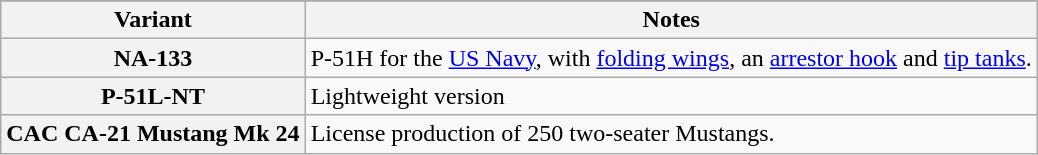<table class="wikitable plainrowheaders">
<tr>
</tr>
<tr>
<th scope="col">Variant</th>
<th scope="col">Notes</th>
</tr>
<tr>
<th scope="row">NA-133</th>
<td>P-51H for the <a href='#'>US Navy</a>, with <a href='#'>folding wings</a>, an <a href='#'>arrestor hook</a> and <a href='#'>tip tanks</a>.</td>
</tr>
<tr>
<th scope="row">P-51L-NT</th>
<td>Lightweight version</td>
</tr>
<tr>
<th scope="row">CAC CA-21 Mustang Mk 24</th>
<td>License production of 250 two-seater Mustangs.</td>
</tr>
</table>
